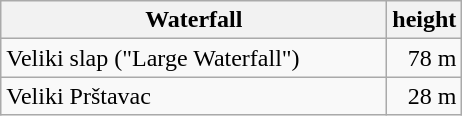<table class="wikitable">
<tr>
<th style="width:250px;">Waterfall</th>
<th style="text-align:right;">height</th>
</tr>
<tr>
<td>Veliki slap ("Large Waterfall")</td>
<td style="text-align:right;">78 m</td>
</tr>
<tr>
<td>Veliki Prštavac</td>
<td style="text-align:right;">28 m</td>
</tr>
</table>
